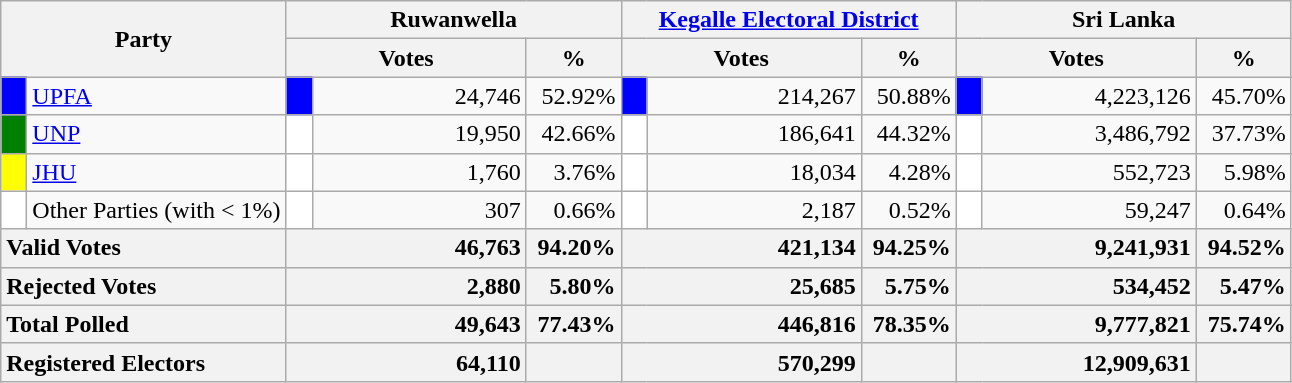<table class="wikitable">
<tr>
<th colspan="2" width="144px"rowspan="2">Party</th>
<th colspan="3" width="216px">Ruwanwella</th>
<th colspan="3" width="216px"><a href='#'>Kegalle Electoral District</a></th>
<th colspan="3" width="216px">Sri Lanka</th>
</tr>
<tr>
<th colspan="2" width="144px">Votes</th>
<th>%</th>
<th colspan="2" width="144px">Votes</th>
<th>%</th>
<th colspan="2" width="144px">Votes</th>
<th>%</th>
</tr>
<tr>
<td style="background-color:blue;" width="10px"></td>
<td style="text-align:left;"><a href='#'>UPFA</a></td>
<td style="background-color:blue;" width="10px"></td>
<td style="text-align:right;">24,746</td>
<td style="text-align:right;">52.92%</td>
<td style="background-color:blue;" width="10px"></td>
<td style="text-align:right;">214,267</td>
<td style="text-align:right;">50.88%</td>
<td style="background-color:blue;" width="10px"></td>
<td style="text-align:right;">4,223,126</td>
<td style="text-align:right;">45.70%</td>
</tr>
<tr>
<td style="background-color:green;" width="10px"></td>
<td style="text-align:left;"><a href='#'>UNP</a></td>
<td style="background-color:white;" width="10px"></td>
<td style="text-align:right;">19,950</td>
<td style="text-align:right;">42.66%</td>
<td style="background-color:white;" width="10px"></td>
<td style="text-align:right;">186,641</td>
<td style="text-align:right;">44.32%</td>
<td style="background-color:white;" width="10px"></td>
<td style="text-align:right;">3,486,792</td>
<td style="text-align:right;">37.73%</td>
</tr>
<tr>
<td style="background-color:yellow;" width="10px"></td>
<td style="text-align:left;"><a href='#'>JHU</a></td>
<td style="background-color:white;" width="10px"></td>
<td style="text-align:right;">1,760</td>
<td style="text-align:right;">3.76%</td>
<td style="background-color:white;" width="10px"></td>
<td style="text-align:right;">18,034</td>
<td style="text-align:right;">4.28%</td>
<td style="background-color:white;" width="10px"></td>
<td style="text-align:right;">552,723</td>
<td style="text-align:right;">5.98%</td>
</tr>
<tr>
<td style="background-color:white;" width="10px"></td>
<td style="text-align:left;">Other Parties (with < 1%)</td>
<td style="background-color:white;" width="10px"></td>
<td style="text-align:right;">307</td>
<td style="text-align:right;">0.66%</td>
<td style="background-color:white;" width="10px"></td>
<td style="text-align:right;">2,187</td>
<td style="text-align:right;">0.52%</td>
<td style="background-color:white;" width="10px"></td>
<td style="text-align:right;">59,247</td>
<td style="text-align:right;">0.64%</td>
</tr>
<tr>
<th colspan="2" width="144px"style="text-align:left;">Valid Votes</th>
<th style="text-align:right;"colspan="2" width="144px">46,763</th>
<th style="text-align:right;">94.20%</th>
<th style="text-align:right;"colspan="2" width="144px">421,134</th>
<th style="text-align:right;">94.25%</th>
<th style="text-align:right;"colspan="2" width="144px">9,241,931</th>
<th style="text-align:right;">94.52%</th>
</tr>
<tr>
<th colspan="2" width="144px"style="text-align:left;">Rejected Votes</th>
<th style="text-align:right;"colspan="2" width="144px">2,880</th>
<th style="text-align:right;">5.80%</th>
<th style="text-align:right;"colspan="2" width="144px">25,685</th>
<th style="text-align:right;">5.75%</th>
<th style="text-align:right;"colspan="2" width="144px">534,452</th>
<th style="text-align:right;">5.47%</th>
</tr>
<tr>
<th colspan="2" width="144px"style="text-align:left;">Total Polled</th>
<th style="text-align:right;"colspan="2" width="144px">49,643</th>
<th style="text-align:right;">77.43%</th>
<th style="text-align:right;"colspan="2" width="144px">446,816</th>
<th style="text-align:right;">78.35%</th>
<th style="text-align:right;"colspan="2" width="144px">9,777,821</th>
<th style="text-align:right;">75.74%</th>
</tr>
<tr>
<th colspan="2" width="144px"style="text-align:left;">Registered Electors</th>
<th style="text-align:right;"colspan="2" width="144px">64,110</th>
<th></th>
<th style="text-align:right;"colspan="2" width="144px">570,299</th>
<th></th>
<th style="text-align:right;"colspan="2" width="144px">12,909,631</th>
<th></th>
</tr>
</table>
